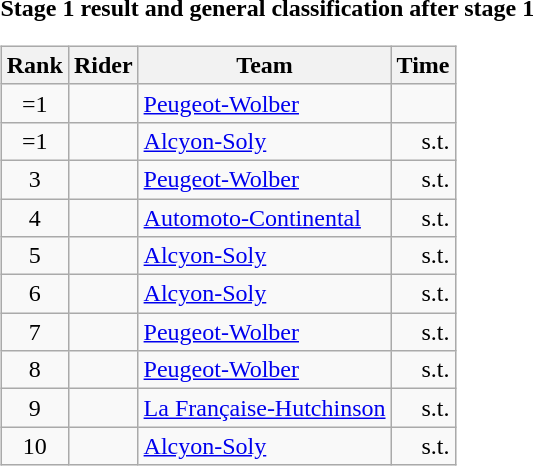<table>
<tr>
<td><strong>Stage 1 result and general classification after stage 1</strong><br><table class="wikitable">
<tr>
<th scope="col">Rank</th>
<th scope="col">Rider</th>
<th scope="col">Team</th>
<th scope="col">Time</th>
</tr>
<tr>
<td style="text-align:center;">=1</td>
<td></td>
<td><a href='#'>Peugeot-Wolber</a></td>
<td style="text-align:right;"></td>
</tr>
<tr>
<td style="text-align:center;">=1</td>
<td></td>
<td><a href='#'>Alcyon-Soly</a></td>
<td style="text-align:right;">s.t.</td>
</tr>
<tr>
<td style="text-align:center;">3</td>
<td></td>
<td><a href='#'>Peugeot-Wolber</a></td>
<td style="text-align:right;">s.t.</td>
</tr>
<tr>
<td style="text-align:center;">4</td>
<td></td>
<td><a href='#'>Automoto-Continental</a></td>
<td style="text-align:right;">s.t.</td>
</tr>
<tr>
<td style="text-align:center;">5</td>
<td></td>
<td><a href='#'>Alcyon-Soly</a></td>
<td style="text-align:right;">s.t.</td>
</tr>
<tr>
<td style="text-align:center;">6</td>
<td></td>
<td><a href='#'>Alcyon-Soly</a></td>
<td style="text-align:right;">s.t.</td>
</tr>
<tr>
<td style="text-align:center;">7</td>
<td></td>
<td><a href='#'>Peugeot-Wolber</a></td>
<td style="text-align:right;">s.t.</td>
</tr>
<tr>
<td style="text-align:center;">8</td>
<td></td>
<td><a href='#'>Peugeot-Wolber</a></td>
<td style="text-align:right;">s.t.</td>
</tr>
<tr>
<td style="text-align:center;">9</td>
<td></td>
<td><a href='#'>La Française-Hutchinson</a></td>
<td style="text-align:right;">s.t.</td>
</tr>
<tr>
<td style="text-align:center;">10</td>
<td></td>
<td><a href='#'>Alcyon-Soly</a></td>
<td style="text-align:right;">s.t.</td>
</tr>
</table>
</td>
</tr>
</table>
